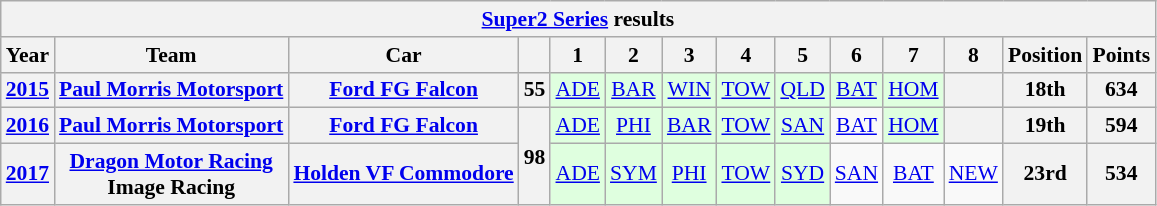<table class="wikitable" style="text-align:center; font-size:90%">
<tr>
<th colspan="44"><a href='#'>Super2 Series</a> results</th>
</tr>
<tr>
<th>Year</th>
<th>Team</th>
<th>Car</th>
<th></th>
<th>1</th>
<th>2</th>
<th>3</th>
<th>4</th>
<th>5</th>
<th>6</th>
<th>7</th>
<th>8</th>
<th>Position</th>
<th>Points</th>
</tr>
<tr>
<th><a href='#'>2015</a></th>
<th><a href='#'>Paul Morris Motorsport</a></th>
<th><a href='#'>Ford FG Falcon</a></th>
<th>55</th>
<td style="background: #dfffdf"><a href='#'>ADE</a><br></td>
<td style="background: #dfffdf"><a href='#'>BAR</a><br></td>
<td style="background: #dfffdf"><a href='#'>WIN</a><br></td>
<td style="background: #dfffdf"><a href='#'>TOW</a><br></td>
<td style="background: #dfffdf"><a href='#'>QLD</a><br></td>
<td style="background: #dfffdf"><a href='#'>BAT</a><br></td>
<td style="background: #dfffdf"><a href='#'>HOM</a><br></td>
<th></th>
<th>18th</th>
<th>634</th>
</tr>
<tr>
<th><a href='#'>2016</a></th>
<th><a href='#'>Paul Morris Motorsport</a></th>
<th><a href='#'>Ford FG Falcon</a></th>
<th rowspan=2>98</th>
<td style="background: #dfffdf"><a href='#'>ADE</a><br></td>
<td style="background: #dfffdf"><a href='#'>PHI</a><br></td>
<td style="background: #dfffdf"><a href='#'>BAR</a><br></td>
<td style="background: #dfffdf"><a href='#'>TOW</a><br></td>
<td style="background: #dfffdf"><a href='#'>SAN</a><br></td>
<td><a href='#'>BAT</a></td>
<td style="background: #dfffdf"><a href='#'>HOM</a><br></td>
<th></th>
<th>19th</th>
<th>594</th>
</tr>
<tr>
<th><a href='#'>2017</a></th>
<th><a href='#'>Dragon Motor Racing</a><br>Image Racing</th>
<th><a href='#'>Holden VF Commodore</a></th>
<td style="background: #dfffdf"><a href='#'>ADE</a><br></td>
<td style="background: #dfffdf"><a href='#'>SYM</a><br></td>
<td style="background: #dfffdf"><a href='#'>PHI</a><br></td>
<td style="background: #dfffdf"><a href='#'>TOW</a> <br></td>
<td style="background: #dfffdf"><a href='#'>SYD</a> <br></td>
<td><a href='#'>SAN</a></td>
<td><a href='#'>BAT</a></td>
<td><a href='#'>NEW</a></td>
<th>23rd</th>
<th>534</th>
</tr>
</table>
